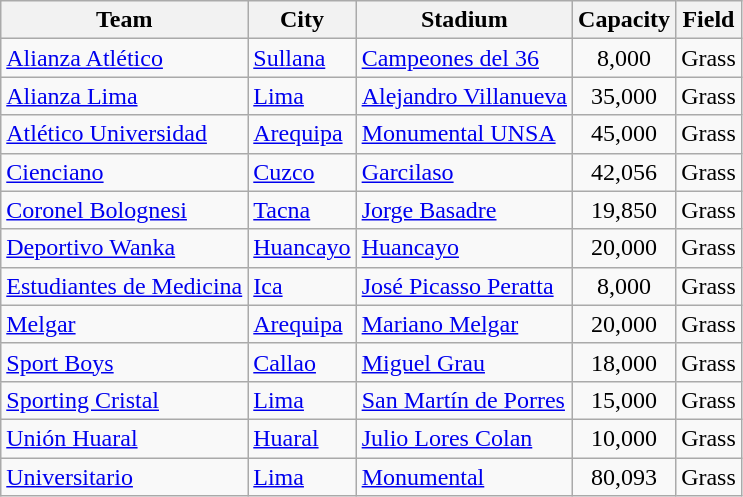<table class="wikitable sortable">
<tr>
<th>Team</th>
<th>City</th>
<th>Stadium</th>
<th>Capacity</th>
<th>Field</th>
</tr>
<tr>
<td><a href='#'>Alianza Atlético</a></td>
<td><a href='#'>Sullana</a></td>
<td><a href='#'>Campeones del 36</a></td>
<td align="center">8,000</td>
<td>Grass</td>
</tr>
<tr>
<td><a href='#'>Alianza Lima</a></td>
<td><a href='#'>Lima</a></td>
<td><a href='#'>Alejandro Villanueva</a></td>
<td align="center">35,000</td>
<td>Grass</td>
</tr>
<tr>
<td><a href='#'>Atlético Universidad</a></td>
<td><a href='#'>Arequipa</a></td>
<td><a href='#'>Monumental UNSA</a></td>
<td align="center">45,000</td>
<td>Grass</td>
</tr>
<tr>
<td><a href='#'>Cienciano</a></td>
<td><a href='#'>Cuzco</a></td>
<td><a href='#'>Garcilaso</a></td>
<td align="center">42,056</td>
<td>Grass</td>
</tr>
<tr>
<td><a href='#'>Coronel Bolognesi</a></td>
<td><a href='#'>Tacna</a></td>
<td><a href='#'>Jorge Basadre</a></td>
<td align="center">19,850</td>
<td>Grass</td>
</tr>
<tr>
<td><a href='#'>Deportivo Wanka</a></td>
<td><a href='#'>Huancayo</a></td>
<td><a href='#'>Huancayo</a></td>
<td align="center">20,000</td>
<td>Grass</td>
</tr>
<tr>
<td><a href='#'>Estudiantes de Medicina</a></td>
<td><a href='#'>Ica</a></td>
<td><a href='#'>José Picasso Peratta</a></td>
<td align="center">8,000</td>
<td>Grass</td>
</tr>
<tr>
<td><a href='#'>Melgar</a></td>
<td><a href='#'>Arequipa</a></td>
<td><a href='#'>Mariano Melgar</a></td>
<td align="center">20,000</td>
<td>Grass</td>
</tr>
<tr>
<td><a href='#'>Sport Boys</a></td>
<td><a href='#'>Callao</a></td>
<td><a href='#'>Miguel Grau</a></td>
<td align="center">18,000</td>
<td>Grass</td>
</tr>
<tr>
<td><a href='#'>Sporting Cristal</a></td>
<td><a href='#'>Lima</a></td>
<td><a href='#'>San Martín de Porres</a></td>
<td align="center">15,000</td>
<td>Grass</td>
</tr>
<tr>
<td><a href='#'>Unión Huaral</a></td>
<td><a href='#'>Huaral</a></td>
<td><a href='#'>Julio Lores Colan</a></td>
<td align="center">10,000</td>
<td>Grass</td>
</tr>
<tr>
<td><a href='#'>Universitario</a></td>
<td><a href='#'>Lima</a></td>
<td><a href='#'>Monumental</a></td>
<td align="center">80,093</td>
<td>Grass</td>
</tr>
</table>
